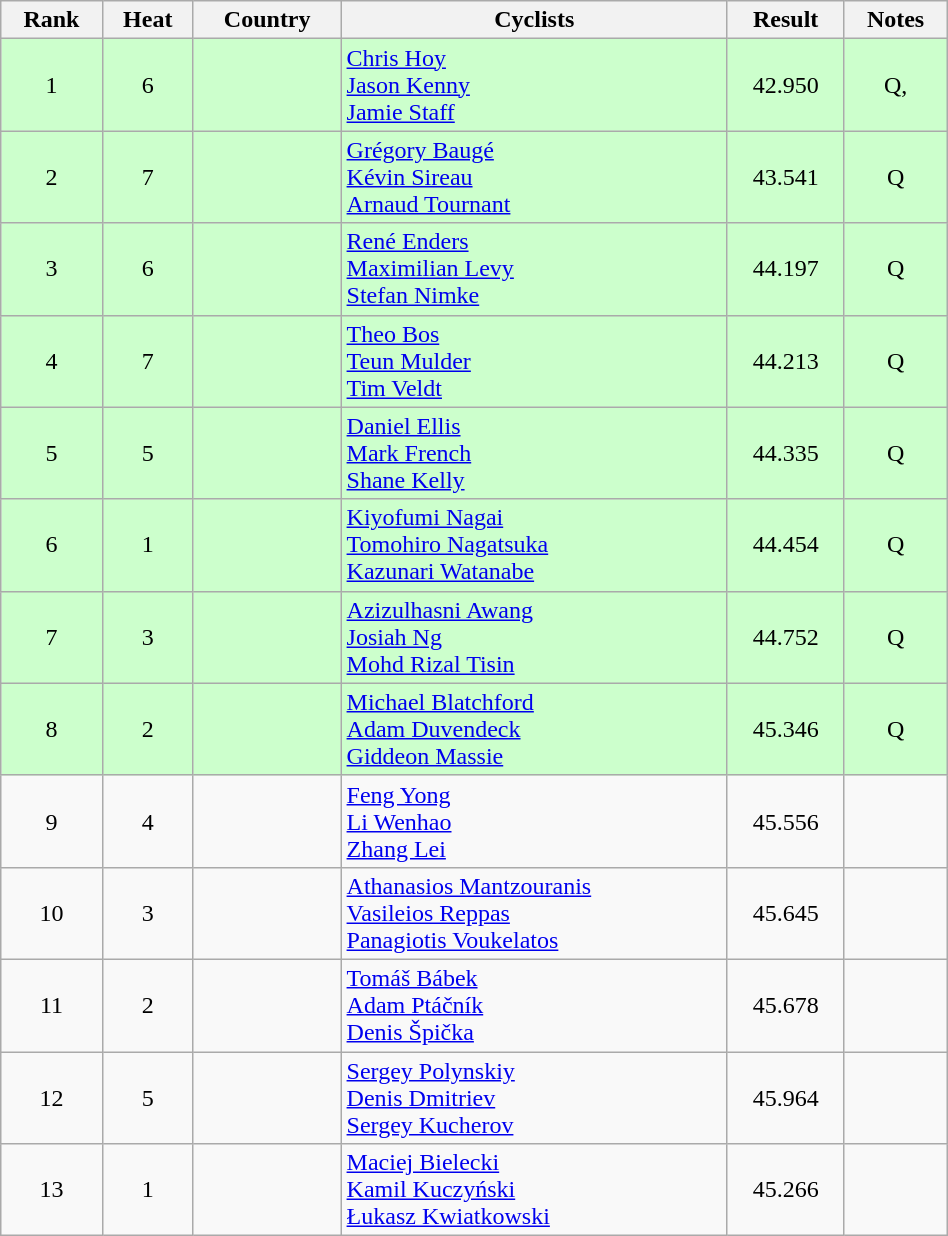<table class="wikitable sortable" width=50% style="text-align:center;">
<tr>
<th>Rank</th>
<th>Heat</th>
<th>Country</th>
<th>Cyclists</th>
<th>Result</th>
<th>Notes</th>
</tr>
<tr bgcolor=ccffcc>
<td>1</td>
<td>6</td>
<td align=left></td>
<td align=left><a href='#'>Chris Hoy</a><br><a href='#'>Jason Kenny</a><br><a href='#'>Jamie Staff</a></td>
<td>42.950</td>
<td>Q, </td>
</tr>
<tr bgcolor=ccffcc>
<td>2</td>
<td>7</td>
<td align=left></td>
<td align=left><a href='#'>Grégory Baugé</a><br><a href='#'>Kévin Sireau</a><br><a href='#'>Arnaud Tournant</a></td>
<td>43.541</td>
<td>Q</td>
</tr>
<tr bgcolor=ccffcc>
<td>3</td>
<td>6</td>
<td align=left></td>
<td align=left><a href='#'>René Enders</a><br><a href='#'>Maximilian Levy</a><br><a href='#'>Stefan Nimke</a></td>
<td>44.197</td>
<td>Q</td>
</tr>
<tr bgcolor=ccffcc>
<td>4</td>
<td>7</td>
<td align=left></td>
<td align=left><a href='#'>Theo Bos</a><br><a href='#'>Teun Mulder</a><br><a href='#'>Tim Veldt</a></td>
<td>44.213</td>
<td>Q</td>
</tr>
<tr bgcolor=ccffcc>
<td>5</td>
<td>5</td>
<td align=left></td>
<td align=left><a href='#'>Daniel Ellis</a><br><a href='#'>Mark French</a><br><a href='#'>Shane Kelly</a></td>
<td>44.335</td>
<td>Q</td>
</tr>
<tr bgcolor=ccffcc>
<td>6</td>
<td>1</td>
<td align=left></td>
<td align=left><a href='#'>Kiyofumi Nagai</a><br><a href='#'>Tomohiro Nagatsuka</a><br><a href='#'>Kazunari Watanabe</a></td>
<td>44.454</td>
<td>Q</td>
</tr>
<tr bgcolor=ccffcc>
<td>7</td>
<td>3</td>
<td align=left></td>
<td align=left><a href='#'>Azizulhasni Awang</a><br><a href='#'>Josiah Ng</a><br><a href='#'>Mohd Rizal Tisin</a></td>
<td>44.752</td>
<td>Q</td>
</tr>
<tr bgcolor=ccffcc>
<td>8</td>
<td>2</td>
<td align=left></td>
<td align=left><a href='#'>Michael Blatchford</a><br><a href='#'>Adam Duvendeck</a><br><a href='#'>Giddeon Massie</a></td>
<td>45.346</td>
<td>Q</td>
</tr>
<tr>
<td>9</td>
<td>4</td>
<td align=left></td>
<td align=left><a href='#'>Feng Yong</a><br><a href='#'>Li Wenhao</a><br><a href='#'>Zhang Lei</a></td>
<td>45.556</td>
<td></td>
</tr>
<tr>
<td>10</td>
<td>3</td>
<td align=left></td>
<td align=left><a href='#'>Athanasios Mantzouranis</a><br><a href='#'>Vasileios Reppas</a><br><a href='#'>Panagiotis Voukelatos</a></td>
<td>45.645</td>
<td></td>
</tr>
<tr>
<td>11</td>
<td>2</td>
<td align=left></td>
<td align=left><a href='#'>Tomáš Bábek</a><br><a href='#'>Adam Ptáčník</a><br><a href='#'>Denis Špička</a></td>
<td>45.678</td>
<td></td>
</tr>
<tr>
<td>12</td>
<td>5</td>
<td align=left></td>
<td align=left><a href='#'>Sergey Polynskiy</a><br><a href='#'>Denis Dmitriev</a><br><a href='#'>Sergey Kucherov</a></td>
<td>45.964</td>
<td></td>
</tr>
<tr>
<td>13</td>
<td>1</td>
<td align=left></td>
<td align=left><a href='#'>Maciej Bielecki</a><br><a href='#'>Kamil Kuczyński</a><br><a href='#'>Łukasz Kwiatkowski</a></td>
<td>45.266</td>
<td></td>
</tr>
</table>
